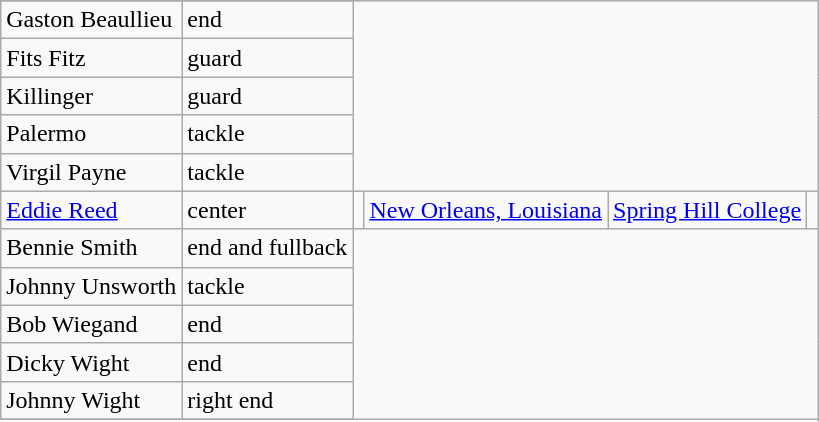<table class="wikitable">
<tr>
</tr>
<tr>
<td>Gaston Beaullieu</td>
<td>end</td>
</tr>
<tr>
<td>Fits Fitz</td>
<td>guard</td>
</tr>
<tr>
<td>Killinger</td>
<td>guard</td>
</tr>
<tr>
<td>Palermo</td>
<td>tackle</td>
</tr>
<tr>
<td>Virgil Payne</td>
<td>tackle</td>
</tr>
<tr>
<td><a href='#'>Eddie Reed</a></td>
<td>center</td>
<td></td>
<td><a href='#'>New Orleans, Louisiana</a></td>
<td><a href='#'>Spring Hill College</a></td>
<td></td>
</tr>
<tr>
<td>Bennie Smith</td>
<td>end and fullback</td>
</tr>
<tr>
<td>Johnny Unsworth</td>
<td>tackle</td>
</tr>
<tr>
<td>Bob Wiegand</td>
<td>end</td>
</tr>
<tr>
<td>Dicky Wight</td>
<td>end</td>
</tr>
<tr>
<td>Johnny Wight</td>
<td>right end</td>
</tr>
<tr>
</tr>
</table>
